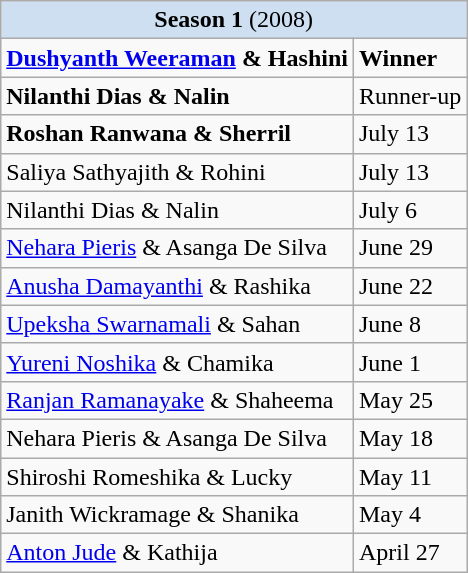<table class="wikitable" align="center" style="margin-left: 10px;">
<tr>
<td colspan="2" style="background:#cedff2; text-align:center;"><strong>Season 1</strong> (2008)</td>
</tr>
<tr>
<td><strong><a href='#'>Dushyanth Weeraman</a> & Hashini</strong></td>
<td><strong>Winner</strong></td>
</tr>
<tr>
<td><strong>Nilanthi Dias & Nalin</strong></td>
<td>Runner-up</td>
</tr>
<tr>
<td><strong>Roshan Ranwana & Sherril</strong></td>
<td>July 13</td>
</tr>
<tr>
<td>Saliya Sathyajith & Rohini</td>
<td>July 13</td>
</tr>
<tr>
<td>Nilanthi Dias & Nalin</td>
<td>July 6</td>
</tr>
<tr>
<td><a href='#'>Nehara Pieris</a> & Asanga De Silva</td>
<td>June 29</td>
</tr>
<tr>
<td><a href='#'>Anusha Damayanthi</a> & Rashika</td>
<td>June 22</td>
</tr>
<tr>
<td><a href='#'>Upeksha Swarnamali</a> & Sahan</td>
<td>June 8</td>
</tr>
<tr>
<td><a href='#'>Yureni Noshika</a> & Chamika</td>
<td>June 1</td>
</tr>
<tr>
<td><a href='#'>Ranjan Ramanayake</a> & Shaheema</td>
<td>May 25</td>
</tr>
<tr>
<td>Nehara Pieris & Asanga De Silva</td>
<td>May 18</td>
</tr>
<tr>
<td>Shiroshi Romeshika & Lucky</td>
<td>May 11</td>
</tr>
<tr>
<td>Janith Wickramage & Shanika</td>
<td>May 4</td>
</tr>
<tr>
<td><a href='#'>Anton Jude</a> & Kathija</td>
<td>April 27</td>
</tr>
</table>
